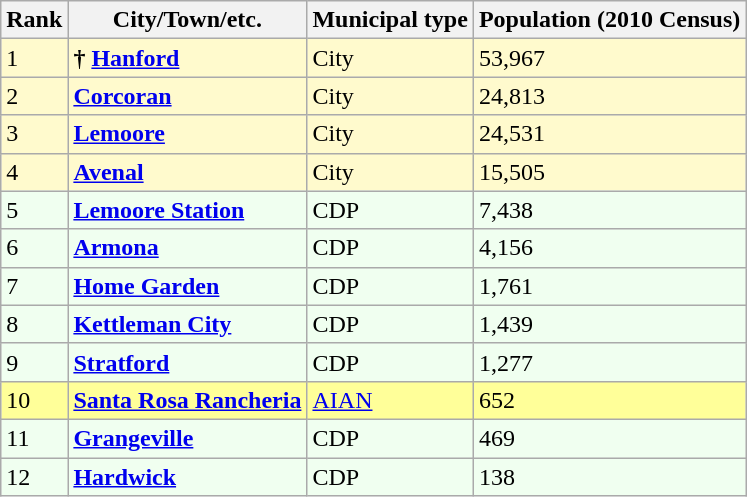<table class="wikitable sortable">
<tr>
<th>Rank</th>
<th>City/Town/etc.</th>
<th>Municipal type</th>
<th>Population (2010 Census)</th>
</tr>
<tr style="background-color:#FFFACD;">
<td>1</td>
<td><strong>†</strong> <strong><a href='#'>Hanford</a></strong></td>
<td>City</td>
<td>53,967</td>
</tr>
<tr style="background-color:#FFFACD;">
<td>2</td>
<td><strong><a href='#'>Corcoran</a></strong></td>
<td>City</td>
<td>24,813</td>
</tr>
<tr style="background-color:#FFFACD;">
<td>3</td>
<td><strong><a href='#'>Lemoore</a></strong></td>
<td>City</td>
<td>24,531</td>
</tr>
<tr style="background-color:#FFFACD;">
<td>4</td>
<td><strong><a href='#'>Avenal</a></strong></td>
<td>City</td>
<td>15,505</td>
</tr>
<tr style="background-color:#F0FFF0;">
<td>5</td>
<td><strong><a href='#'>Lemoore Station</a></strong></td>
<td>CDP</td>
<td>7,438</td>
</tr>
<tr style="background-color:#F0FFF0;">
<td>6</td>
<td><strong><a href='#'>Armona</a></strong></td>
<td>CDP</td>
<td>4,156</td>
</tr>
<tr style="background-color:#F0FFF0;">
<td>7</td>
<td><strong><a href='#'>Home Garden</a></strong></td>
<td>CDP</td>
<td>1,761</td>
</tr>
<tr style="background-color:#F0FFF0;">
<td>8</td>
<td><strong><a href='#'>Kettleman City</a></strong></td>
<td>CDP</td>
<td>1,439</td>
</tr>
<tr style="background-color:#F0FFF0;">
<td>9</td>
<td><strong><a href='#'>Stratford</a></strong></td>
<td>CDP</td>
<td>1,277</td>
</tr>
<tr style="background-color:#FFFF99;">
<td>10</td>
<td><strong><a href='#'>Santa Rosa Rancheria</a></strong></td>
<td><a href='#'>AIAN</a></td>
<td>652</td>
</tr>
<tr style="background-color:#F0FFF0;">
<td>11</td>
<td><strong><a href='#'>Grangeville</a></strong></td>
<td>CDP</td>
<td>469</td>
</tr>
<tr style="background-color:#F0FFF0;">
<td>12</td>
<td><strong><a href='#'>Hardwick</a></strong></td>
<td>CDP</td>
<td>138</td>
</tr>
</table>
